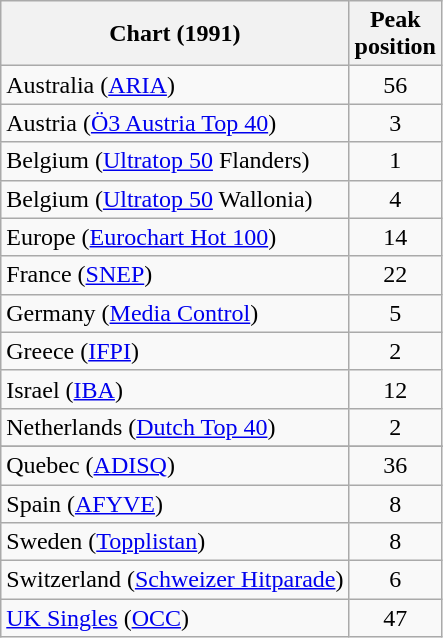<table class="wikitable sortable">
<tr>
<th>Chart (1991)</th>
<th>Peak<br>position</th>
</tr>
<tr>
<td>Australia (<a href='#'>ARIA</a>)</td>
<td align="center">56</td>
</tr>
<tr>
<td>Austria (<a href='#'>Ö3 Austria Top 40</a>)</td>
<td align="center">3</td>
</tr>
<tr>
<td>Belgium (<a href='#'>Ultratop 50</a> Flanders)</td>
<td align="center">1</td>
</tr>
<tr>
<td>Belgium (<a href='#'>Ultratop 50</a> Wallonia)</td>
<td align="center">4</td>
</tr>
<tr>
<td>Europe (<a href='#'>Eurochart Hot 100</a>)</td>
<td align="center">14</td>
</tr>
<tr>
<td>France (<a href='#'>SNEP</a>)</td>
<td align="center">22</td>
</tr>
<tr>
<td>Germany (<a href='#'>Media Control</a>)</td>
<td align="center">5</td>
</tr>
<tr>
<td>Greece (<a href='#'>IFPI</a>)</td>
<td align="center">2</td>
</tr>
<tr>
<td>Israel (<a href='#'>IBA</a>)</td>
<td style="text-align:center;">12</td>
</tr>
<tr>
<td>Netherlands (<a href='#'>Dutch Top 40</a>)</td>
<td align="center">2</td>
</tr>
<tr>
</tr>
<tr>
<td>Quebec (<a href='#'>ADISQ</a>)</td>
<td align="center">36</td>
</tr>
<tr>
<td>Spain (<a href='#'>AFYVE</a>)</td>
<td align="center">8</td>
</tr>
<tr>
<td>Sweden (<a href='#'>Topplistan</a>)</td>
<td align="center">8</td>
</tr>
<tr>
<td>Switzerland (<a href='#'>Schweizer Hitparade</a>)</td>
<td align="center">6</td>
</tr>
<tr>
<td><a href='#'>UK Singles</a> (<a href='#'>OCC</a>)</td>
<td align="center">47</td>
</tr>
</table>
